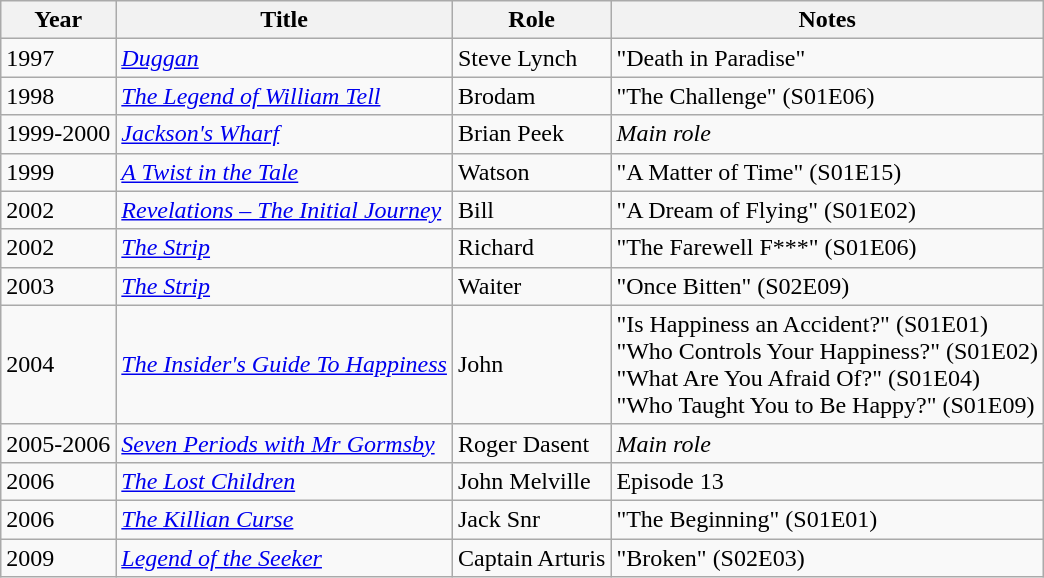<table class="wikitable sortable">
<tr>
<th>Year</th>
<th>Title</th>
<th>Role</th>
<th class="unsortable">Notes</th>
</tr>
<tr>
<td>1997</td>
<td><em><a href='#'>Duggan</a></em></td>
<td>Steve Lynch</td>
<td>"Death in Paradise"</td>
</tr>
<tr>
<td>1998</td>
<td><em><a href='#'>The Legend of William Tell</a></em></td>
<td>Brodam</td>
<td>"The Challenge" (S01E06)</td>
</tr>
<tr>
<td>1999-2000</td>
<td><em><a href='#'>Jackson's Wharf</a></em></td>
<td>Brian Peek</td>
<td><em>Main role</em></td>
</tr>
<tr>
<td>1999</td>
<td><em><a href='#'>A Twist in the Tale</a></em></td>
<td>Watson</td>
<td>"A Matter of Time" (S01E15)</td>
</tr>
<tr>
<td>2002</td>
<td><em><a href='#'>Revelations – The Initial Journey</a></em></td>
<td>Bill</td>
<td>"A Dream of Flying" (S01E02)</td>
</tr>
<tr>
<td>2002</td>
<td><em><a href='#'>The Strip</a></em></td>
<td>Richard</td>
<td>"The Farewell F***" (S01E06)</td>
</tr>
<tr>
<td>2003</td>
<td><em><a href='#'>The Strip</a></em></td>
<td>Waiter</td>
<td>"Once Bitten" (S02E09)</td>
</tr>
<tr>
<td>2004</td>
<td><em><a href='#'>The Insider's Guide To Happiness</a></em></td>
<td>John</td>
<td>"Is Happiness an Accident?" (S01E01)<br>"Who Controls Your Happiness?" (S01E02)<br>"What Are You Afraid Of?" (S01E04)<br>"Who Taught You to Be Happy?" (S01E09)</td>
</tr>
<tr>
<td>2005-2006</td>
<td><em><a href='#'>Seven Periods with Mr Gormsby</a></em></td>
<td>Roger Dasent</td>
<td><em>Main role</em></td>
</tr>
<tr>
<td>2006</td>
<td><em><a href='#'>The Lost Children</a></em></td>
<td>John Melville</td>
<td>Episode 13</td>
</tr>
<tr>
<td>2006</td>
<td><em><a href='#'>The Killian Curse</a></em></td>
<td>Jack Snr</td>
<td>"The Beginning" (S01E01)</td>
</tr>
<tr>
<td>2009</td>
<td><em><a href='#'>Legend of the Seeker</a></em></td>
<td>Captain Arturis</td>
<td>"Broken" (S02E03)</td>
</tr>
</table>
